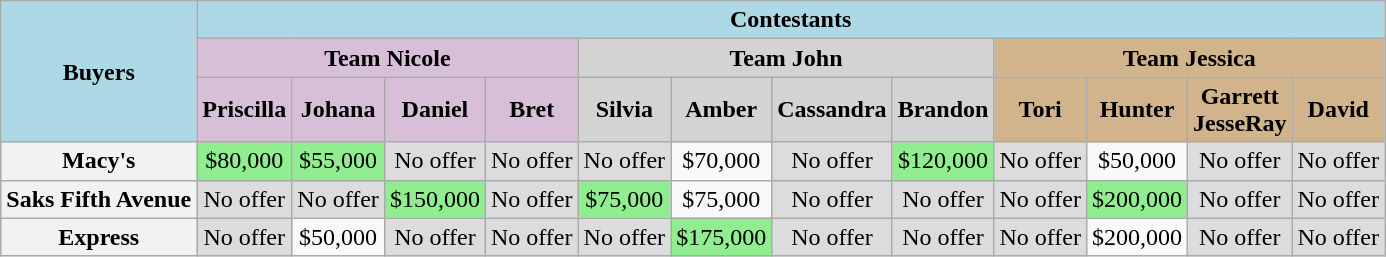<table class="wikitable" style="text-align:center">
<tr style="background:lightblue;">
<td rowspan="3"><strong>Buyers</strong></td>
<td colspan="12"><strong>Contestants</strong></td>
</tr>
<tr>
<td bgcolor=Thistle colspan=4><strong>Team Nicole</strong></td>
<td bgcolor=LightGray colspan=4><strong>Team John</strong></td>
<td bgcolor=Tan colspan=4><strong>Team Jessica</strong></td>
</tr>
<tr>
<td bgcolor=Thistle><strong>Priscilla</strong></td>
<td bgcolor=Thistle><strong>Johana</strong></td>
<td bgcolor=Thistle><strong>Daniel</strong></td>
<td bgcolor=Thistle><strong>Bret</strong></td>
<td bgcolor=LightGray><strong>Silvia</strong></td>
<td bgcolor=LightGray><strong>Amber</strong></td>
<td bgcolor=LightGray><strong>Cassandra</strong></td>
<td bgcolor=LightGray><strong>Brandon</strong></td>
<td bgcolor=Tan><strong>Tori</strong></td>
<td bgcolor=Tan><strong>Hunter</strong></td>
<td bgcolor=Tan><strong>Garrett<br>JesseRay</strong></td>
<td bgcolor=Tan><strong>David</strong></td>
</tr>
<tr>
<th>Macy's</th>
<td style="background:lightgreen;">$80,000</td>
<td style="background:lightgreen;">$55,000</td>
<td bgcolor=#DCDCDC>No offer</td>
<td bgcolor=#DCDCDC>No offer</td>
<td bgcolor=#DCDCDC>No offer</td>
<td>$70,000</td>
<td bgcolor=#DCDCDC>No offer</td>
<td style="background:lightgreen;">$120,000</td>
<td bgcolor=#DCDCDC>No offer</td>
<td>$50,000</td>
<td bgcolor=#DCDCDC>No offer</td>
<td bgcolor=#DCDCDC>No offer</td>
</tr>
<tr>
<th>Saks Fifth Avenue</th>
<td bgcolor=#DCDCDC>No offer</td>
<td bgcolor=#DCDCDC>No offer</td>
<td style="background:lightgreen;">$150,000</td>
<td bgcolor=#DCDCDC>No offer</td>
<td style="background:lightgreen;">$75,000</td>
<td>$75,000</td>
<td bgcolor=#DCDCDC>No offer</td>
<td bgcolor=#DCDCDC>No offer</td>
<td bgcolor=#DCDCDC>No offer</td>
<td style="background:lightgreen;">$200,000</td>
<td bgcolor=#DCDCDC>No offer</td>
<td bgcolor=#DCDCDC>No offer</td>
</tr>
<tr>
<th>Express</th>
<td bgcolor=#DCDCDC>No offer</td>
<td>$50,000</td>
<td bgcolor=#DCDCDC>No offer</td>
<td bgcolor=#DCDCDC>No offer</td>
<td bgcolor=#DCDCDC>No offer</td>
<td style="background:lightgreen;">$175,000</td>
<td bgcolor=#DCDCDC>No offer</td>
<td bgcolor=#DCDCDC>No offer</td>
<td bgcolor=#DCDCDC>No offer</td>
<td>$200,000</td>
<td bgcolor=#DCDCDC>No offer</td>
<td bgcolor=#DCDCDC>No offer</td>
</tr>
</table>
